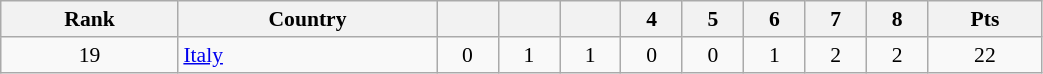<table class="wikitable"  style="width:55%; font-size:90%; text-align:center;">
<tr>
<th>Rank</th>
<th>Country</th>
<th></th>
<th></th>
<th></th>
<th>4</th>
<th>5</th>
<th>6</th>
<th>7</th>
<th>8</th>
<th>Pts</th>
</tr>
<tr>
<td>19</td>
<td align=left> <a href='#'>Italy</a></td>
<td>0</td>
<td>1</td>
<td>1</td>
<td>0</td>
<td>0</td>
<td>1</td>
<td>2</td>
<td>2</td>
<td>22</td>
</tr>
</table>
